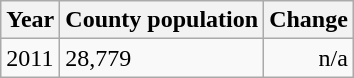<table class="wikitable">
<tr>
<th>Year</th>
<th>County population</th>
<th>Change</th>
</tr>
<tr>
<td>2011</td>
<td>28,779</td>
<td align="right">n/a</td>
</tr>
</table>
